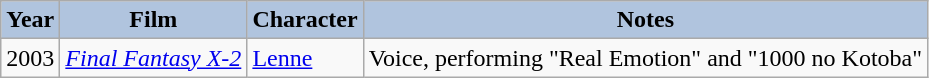<table class="wikitable">
<tr style="text-align:center;">
<th style="background:#B0C4DE;">Year</th>
<th style="background:#B0C4DE;">Film</th>
<th style="background:#B0C4DE;">Character</th>
<th style="background:#B0C4DE;">Notes</th>
</tr>
<tr>
<td>2003</td>
<td><em><a href='#'>Final Fantasy X-2</a></em></td>
<td><a href='#'>Lenne</a></td>
<td>Voice, performing "Real Emotion" and "1000 no Kotoba"</td>
</tr>
</table>
